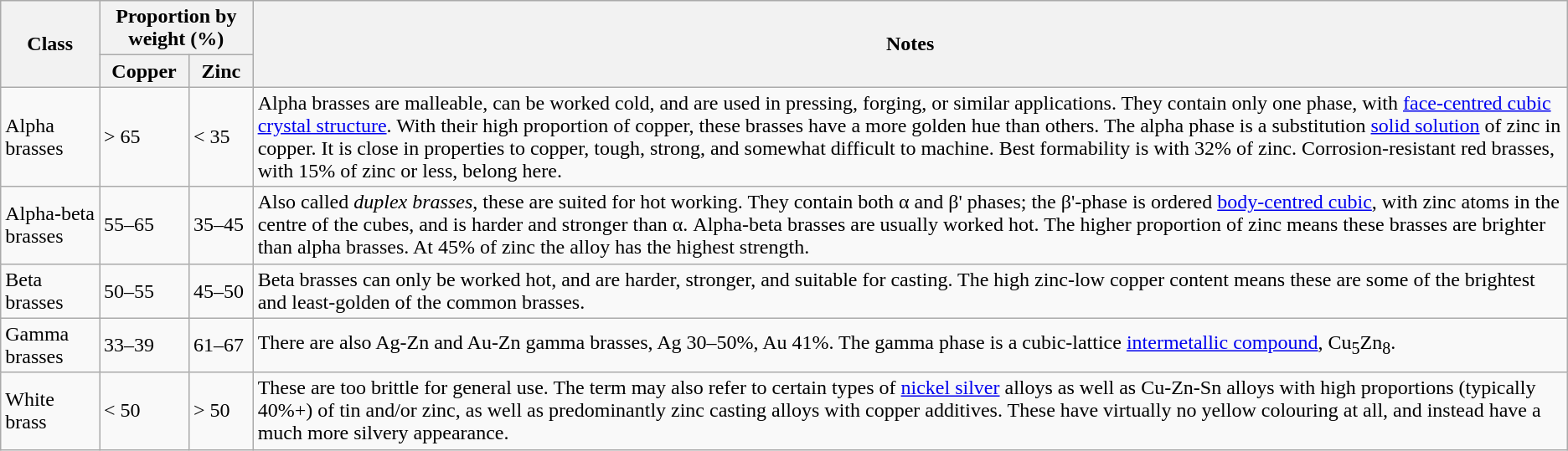<table class="wikitable">
<tr>
<th rowspan=2>Class</th>
<th colspan=2>Proportion by weight (%)</th>
<th rowspan=2 class="unsortable">Notes</th>
</tr>
<tr>
<th>Copper</th>
<th>Zinc</th>
</tr>
<tr>
<td>Alpha brasses</td>
<td>> 65</td>
<td>< 35</td>
<td>Alpha brasses are malleable, can be worked cold, and are used in pressing, forging, or similar applications. They contain only one phase, with <a href='#'>face-centred cubic</a> <a href='#'>crystal structure</a>. With their high proportion of copper, these brasses have a more golden hue than others. The alpha phase is a substitution <a href='#'>solid solution</a> of zinc in copper. It is close in properties to copper, tough, strong, and somewhat difficult to machine. Best formability is with 32% of zinc. Corrosion-resistant red brasses, with 15% of zinc or less, belong here.</td>
</tr>
<tr>
<td>Alpha-beta brasses</td>
<td>55–65</td>
<td>35–45</td>
<td>Also called <em>duplex brasses</em>, these are suited for hot working. They contain both α and β' phases; the β'-phase is ordered <a href='#'>body-centred cubic</a>, with zinc atoms in the centre of the cubes, and is harder and stronger than α. Alpha-beta brasses are usually worked hot. The higher proportion of zinc means these brasses are brighter than alpha brasses. At 45% of zinc the alloy has the highest strength.</td>
</tr>
<tr>
<td>Beta brasses</td>
<td>50–55</td>
<td>45–50</td>
<td>Beta brasses can only be worked hot, and are harder, stronger, and suitable for casting. The high zinc-low copper content means these are some of the brightest and least-golden of the common brasses.</td>
</tr>
<tr>
<td>Gamma brasses</td>
<td>33–39</td>
<td>61–67</td>
<td>There are also Ag-Zn and Au-Zn gamma brasses, Ag 30–50%, Au 41%. The gamma phase is a cubic-lattice <a href='#'>intermetallic compound</a>, Cu<sub>5</sub>Zn<sub>8</sub>.</td>
</tr>
<tr>
<td>White brass</td>
<td>< 50</td>
<td>> 50</td>
<td>These are too brittle for general use. The term may also refer to certain types of <a href='#'>nickel silver</a> alloys as well as Cu-Zn-Sn alloys with high proportions (typically 40%+) of tin and/or zinc, as well as predominantly zinc casting alloys with copper additives. These have virtually no yellow colouring at all, and instead have a much more silvery appearance.</td>
</tr>
</table>
